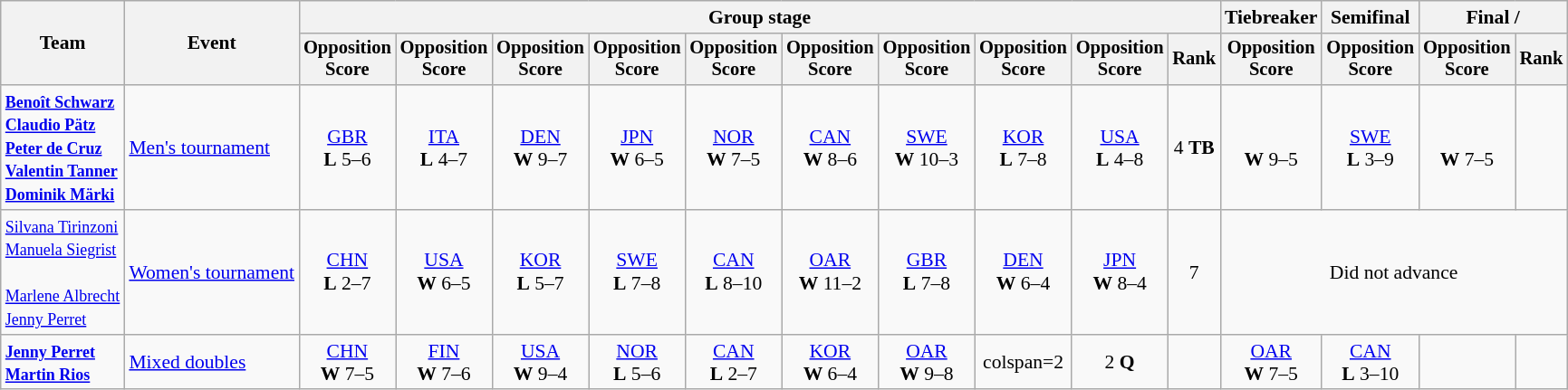<table class="wikitable" style="font-size:90%">
<tr>
<th rowspan=2>Team</th>
<th rowspan=2>Event</th>
<th colspan=10>Group stage</th>
<th>Tiebreaker</th>
<th>Semifinal</th>
<th colspan=2>Final / </th>
</tr>
<tr style="font-size:95%">
<th>Opposition<br>Score</th>
<th>Opposition<br>Score</th>
<th>Opposition<br>Score</th>
<th>Opposition<br>Score</th>
<th>Opposition<br>Score</th>
<th>Opposition<br>Score</th>
<th>Opposition<br>Score</th>
<th>Opposition<br>Score</th>
<th>Opposition<br>Score</th>
<th>Rank</th>
<th>Opposition<br>Score</th>
<th>Opposition<br>Score</th>
<th>Opposition<br>Score</th>
<th>Rank</th>
</tr>
<tr align=center>
<td align=left><strong><small><a href='#'>Benoît Schwarz</a><br><a href='#'>Claudio Pätz</a><br><a href='#'>Peter de Cruz</a><br><a href='#'>Valentin Tanner</a><br><a href='#'>Dominik Märki</a></small></strong></td>
<td align=left><a href='#'>Men's tournament</a></td>
<td> <a href='#'>GBR</a><br> <strong>L</strong> 5–6</td>
<td> <a href='#'>ITA</a><br> <strong>L</strong> 4–7</td>
<td> <a href='#'>DEN</a><br> <strong>W</strong> 9–7</td>
<td> <a href='#'>JPN</a><br> <strong>W</strong> 6–5</td>
<td> <a href='#'>NOR</a><br> <strong>W</strong> 7–5</td>
<td> <a href='#'>CAN</a><br> <strong>W</strong> 8–6</td>
<td> <a href='#'>SWE</a><br> <strong>W</strong> 10–3</td>
<td> <a href='#'>KOR</a><br> <strong>L</strong> 7–8</td>
<td> <a href='#'>USA</a><br> <strong>L</strong> 4–8</td>
<td>4 <strong>TB</strong></td>
<td><br> <strong>W</strong> 9–5</td>
<td> <a href='#'>SWE</a><br> <strong>L</strong> 3–9</td>
<td><br> <strong>W</strong> 7–5</td>
<td></td>
</tr>
<tr align=center>
<td align=left><small><a href='#'>Silvana Tirinzoni</a><br><a href='#'>Manuela Siegrist</a><br><br><a href='#'>Marlene Albrecht</a><br><a href='#'>Jenny Perret</a></small></td>
<td align=left><a href='#'>Women's tournament</a></td>
<td> <a href='#'>CHN</a><br><strong>L</strong> 2–7</td>
<td> <a href='#'>USA</a><br> <strong>W</strong> 6–5</td>
<td> <a href='#'>KOR</a><br> <strong>L</strong> 5–7</td>
<td> <a href='#'>SWE</a><br> <strong>L</strong> 7–8</td>
<td> <a href='#'>CAN</a><br> <strong>L</strong> 8–10</td>
<td> <a href='#'>OAR</a><br> <strong>W</strong> 11–2</td>
<td> <a href='#'>GBR</a><br> <strong>L</strong> 7–8</td>
<td> <a href='#'>DEN</a><br> <strong>W</strong> 6–4</td>
<td> <a href='#'>JPN</a><br> <strong>W</strong> 8–4</td>
<td>7</td>
<td colspan=4>Did not advance</td>
</tr>
<tr align=center>
<td align=left><small><strong><a href='#'>Jenny Perret</a></strong><br><strong><a href='#'>Martin Rios</a></strong></small></td>
<td align=left><a href='#'>Mixed doubles</a></td>
<td> <a href='#'>CHN</a><br> <strong>W</strong> 7–5</td>
<td> <a href='#'>FIN</a><br> <strong>W</strong> 7–6</td>
<td> <a href='#'>USA</a><br> <strong>W</strong> 9–4</td>
<td> <a href='#'>NOR</a><br> <strong>L</strong> 5–6</td>
<td> <a href='#'>CAN</a><br> <strong>L</strong> 2–7</td>
<td> <a href='#'>KOR</a><br> <strong>W</strong> 6–4</td>
<td> <a href='#'>OAR</a><br> <strong>W</strong> 9–8</td>
<td>colspan=2 </td>
<td>2 <strong>Q</strong></td>
<td></td>
<td> <a href='#'>OAR</a><br> <strong>W</strong> 7–5</td>
<td> <a href='#'>CAN</a><br> <strong>L</strong> 3–10</td>
<td></td>
</tr>
</table>
